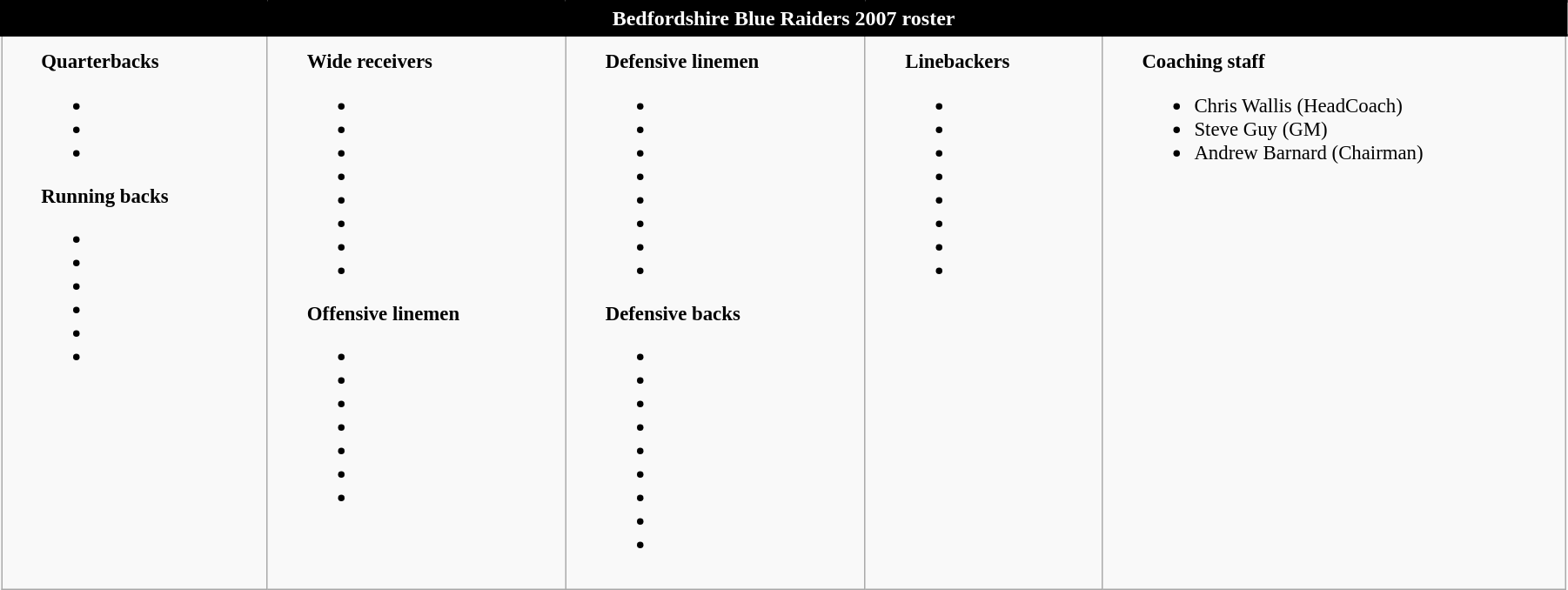<table class="wikitable" style="text-align: left; width: 95%; border: solid black 1px;">
<tr>
<th colspan=7 style="background-color: black; text-align: center; border: solid black 2px; color: white;">Bedfordshire Blue Raiders 2007 roster</th>
</tr>
<tr>
<td style="font-size: 95%; padding: 10px 30px;" valign="top"><strong>Quarterbacks</strong><br><ul><li></li><li></li><li></li></ul><strong>Running backs</strong><ul><li></li><li></li><li></li><li></li><li></li><li></li></ul></td>
<td style="font-size: 95%; padding: 10px 30px;" valign="top"><strong>Wide receivers</strong><br><ul><li></li><li></li><li></li><li></li><li></li><li></li><li></li><li></li></ul><strong>Offensive linemen</strong><ul><li></li><li></li><li></li><li></li><li></li><li></li><li></li></ul></td>
<td style="font-size: 95%; padding: 10px 30px;" valign="top"><strong>Defensive linemen</strong><br><ul><li></li><li></li><li></li><li></li><li></li><li></li><li></li><li></li></ul><strong>Defensive backs</strong><ul><li></li><li></li><li></li><li></li><li></li><li></li><li></li><li></li><li></li></ul></td>
<td style="font-size: 95%; padding: 10px 30px;" valign="top"><strong>Linebackers</strong><br><ul><li></li><li></li><li></li><li></li><li></li><li></li><li></li><li></li></ul></td>
<td style="font-size: 95%; padding: 10px 30px;" valign="top"><strong>Coaching staff</strong><br><ul><li>Chris Wallis (HeadCoach)</li><li>Steve Guy (GM)</li><li>Andrew Barnard (Chairman)</li></ul></td>
</tr>
</table>
